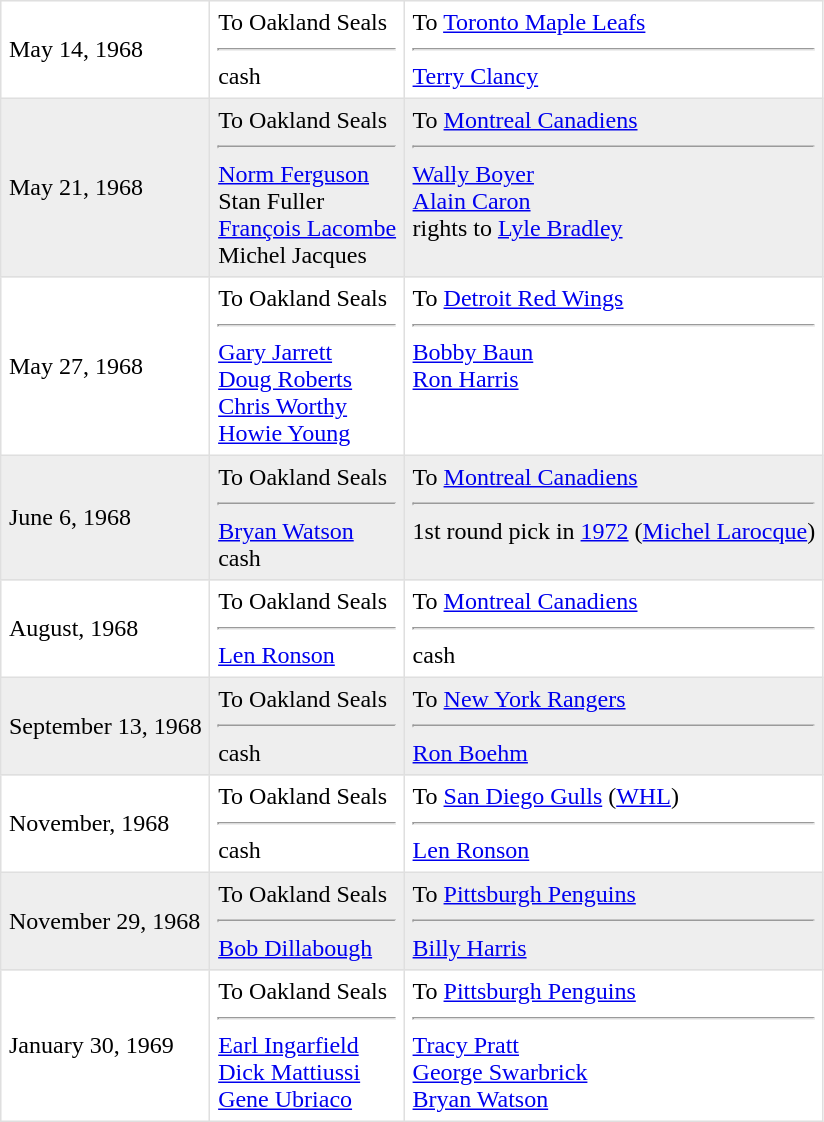<table border=1 style="border-collapse:collapse" bordercolor="#DFDFDF"  cellpadding="5">
<tr>
<td>May 14, 1968</td>
<td valign="top">To Oakland Seals <hr>cash</td>
<td valign="top">To <a href='#'>Toronto Maple Leafs</a> <hr><a href='#'>Terry Clancy</a></td>
</tr>
<tr bgcolor="#eeeeee">
<td>May 21, 1968</td>
<td valign="top">To Oakland Seals <hr><a href='#'>Norm Ferguson</a><br>Stan Fuller<br><a href='#'>François Lacombe</a><br>Michel Jacques</td>
<td valign="top">To <a href='#'>Montreal Canadiens</a> <hr><a href='#'>Wally Boyer</a><br><a href='#'>Alain Caron</a><br>rights to <a href='#'>Lyle Bradley</a></td>
</tr>
<tr>
<td>May 27, 1968</td>
<td valign="top">To Oakland Seals <hr><a href='#'>Gary Jarrett</a><br><a href='#'>Doug Roberts</a><br><a href='#'>Chris Worthy</a><br><a href='#'>Howie Young</a></td>
<td valign="top">To <a href='#'>Detroit Red Wings</a> <hr><a href='#'>Bobby Baun</a><br><a href='#'>Ron Harris</a></td>
</tr>
<tr bgcolor="#eeeeee">
<td>June 6, 1968</td>
<td valign="top">To Oakland Seals <hr><a href='#'>Bryan Watson</a><br>cash</td>
<td valign="top">To <a href='#'>Montreal Canadiens</a> <hr>1st round pick in <a href='#'>1972</a> (<a href='#'>Michel Larocque</a>)</td>
</tr>
<tr bgcolor=>
<td>August, 1968</td>
<td valign="top">To Oakland Seals <hr><a href='#'>Len Ronson</a></td>
<td valign="top">To <a href='#'>Montreal Canadiens</a> <hr>cash</td>
</tr>
<tr bgcolor="#eeeeee">
<td>September 13, 1968</td>
<td valign="top">To Oakland Seals <hr>cash</td>
<td valign="top">To <a href='#'>New York Rangers</a> <hr><a href='#'>Ron Boehm</a></td>
</tr>
<tr bgcolor=>
<td>November, 1968</td>
<td valign="top">To Oakland Seals <hr>cash</td>
<td valign="top">To <a href='#'>San Diego Gulls</a> (<a href='#'>WHL</a>) <hr><a href='#'>Len Ronson</a></td>
</tr>
<tr bgcolor="#eeeeee">
<td>November 29, 1968</td>
<td valign="top">To Oakland Seals <hr><a href='#'>Bob Dillabough</a></td>
<td valign="top">To <a href='#'>Pittsburgh Penguins</a> <hr><a href='#'>Billy Harris</a></td>
</tr>
<tr bgcolor=>
<td>January 30, 1969</td>
<td valign="top">To Oakland Seals <hr><a href='#'>Earl Ingarfield</a><br><a href='#'>Dick Mattiussi</a><br><a href='#'>Gene Ubriaco</a></td>
<td valign="top">To <a href='#'>Pittsburgh Penguins</a> <hr><a href='#'>Tracy Pratt</a><br><a href='#'>George Swarbrick</a><br><a href='#'>Bryan Watson</a></td>
</tr>
</table>
